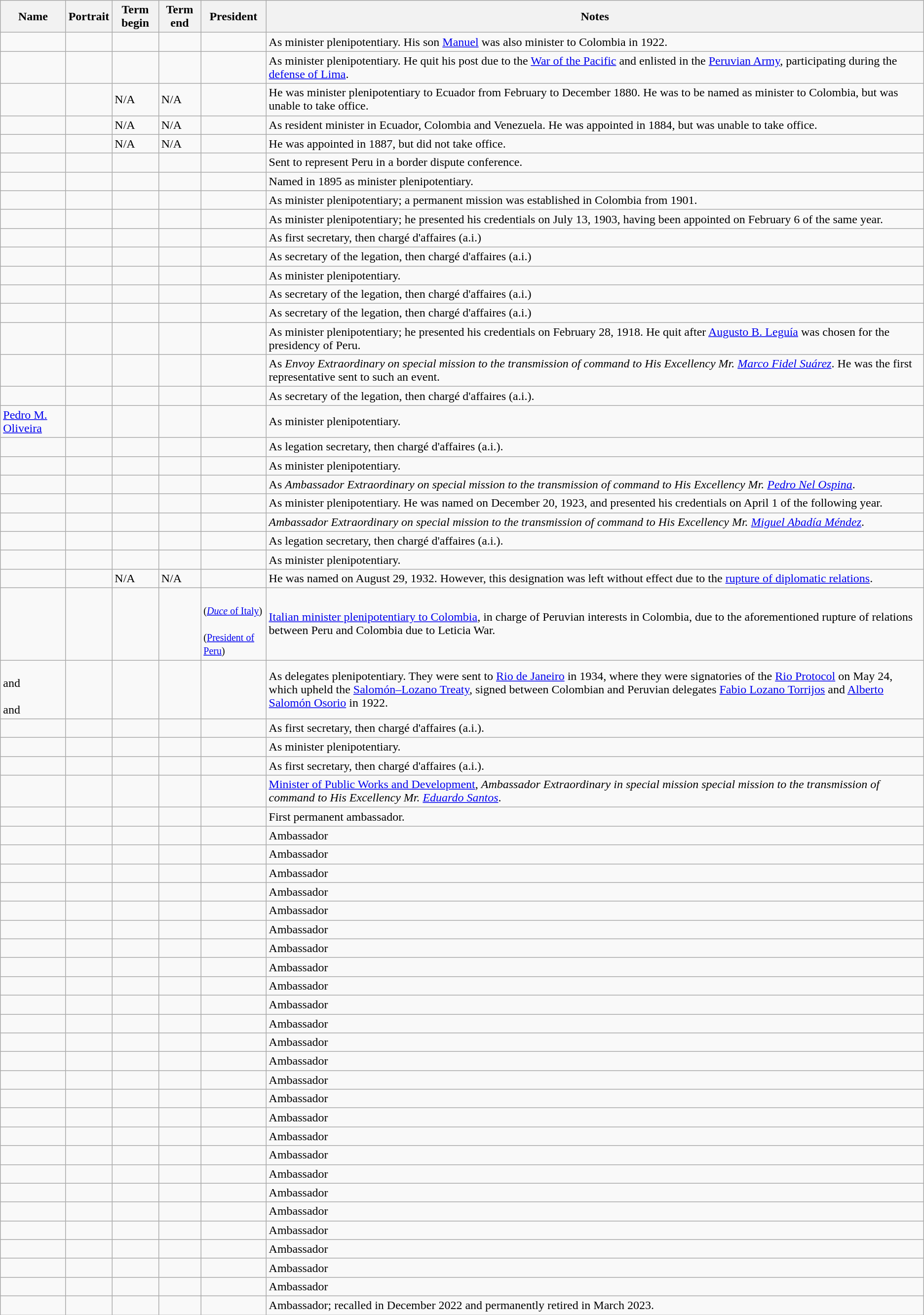<table class="wikitable sortable"  text-align:center;">
<tr>
<th>Name</th>
<th class="unsortable">Portrait</th>
<th>Term begin</th>
<th>Term end</th>
<th>President</th>
<th class="unsortable">Notes</th>
</tr>
<tr>
<td></td>
<td></td>
<td></td>
<td></td>
<td></td>
<td>As minister plenipotentiary. His son <a href='#'>Manuel</a> was also minister to Colombia in 1922.</td>
</tr>
<tr>
<td></td>
<td></td>
<td></td>
<td></td>
<td></td>
<td>As minister plenipotentiary. He quit his post due to the <a href='#'>War of the Pacific</a> and enlisted in the <a href='#'>Peruvian Army</a>, participating during the <a href='#'>defense of Lima</a>.</td>
</tr>
<tr>
<td></td>
<td></td>
<td>N/A</td>
<td>N/A</td>
<td></td>
<td>He was minister plenipotentiary to Ecuador from February to December 1880. He was to be named as minister to Colombia, but was unable to take office.</td>
</tr>
<tr>
<td></td>
<td></td>
<td>N/A</td>
<td>N/A</td>
<td></td>
<td>As resident minister in Ecuador, Colombia and Venezuela. He was appointed in 1884, but was unable to take office.</td>
</tr>
<tr>
<td></td>
<td></td>
<td>N/A</td>
<td>N/A</td>
<td></td>
<td>He was appointed in 1887, but did not take office.</td>
</tr>
<tr>
<td></td>
<td></td>
<td></td>
<td></td>
<td></td>
<td>Sent to represent Peru in a border dispute conference.</td>
</tr>
<tr>
<td></td>
<td></td>
<td></td>
<td></td>
<td></td>
<td>Named in 1895 as minister plenipotentiary.</td>
</tr>
<tr>
<td></td>
<td></td>
<td></td>
<td></td>
<td></td>
<td>As minister plenipotentiary; a permanent mission was established in Colombia from 1901.</td>
</tr>
<tr>
<td></td>
<td></td>
<td></td>
<td></td>
<td></td>
<td>As minister plenipotentiary; he presented his credentials on July 13, 1903, having been appointed on February 6 of the same year.</td>
</tr>
<tr>
<td></td>
<td></td>
<td></td>
<td></td>
<td></td>
<td>As first secretary, then chargé d'affaires (a.i.)</td>
</tr>
<tr>
<td></td>
<td></td>
<td></td>
<td></td>
<td></td>
<td>As secretary of the legation, then chargé d'affaires (a.i.)</td>
</tr>
<tr>
<td></td>
<td></td>
<td></td>
<td></td>
<td></td>
<td>As minister plenipotentiary.</td>
</tr>
<tr>
<td></td>
<td></td>
<td></td>
<td></td>
<td></td>
<td>As secretary of the legation, then chargé d'affaires (a.i.)</td>
</tr>
<tr>
<td></td>
<td></td>
<td></td>
<td></td>
<td></td>
<td>As secretary of the legation, then chargé d'affaires (a.i.)</td>
</tr>
<tr>
<td></td>
<td></td>
<td></td>
<td></td>
<td></td>
<td>As minister plenipotentiary; he presented his credentials on February 28, 1918. He quit after <a href='#'>Augusto B. Leguía</a> was chosen for the presidency of Peru.</td>
</tr>
<tr>
<td></td>
<td></td>
<td></td>
<td></td>
<td></td>
<td>As <em>Envoy Extraordinary on special mission to the transmission of command to His Excellency Mr. <a href='#'>Marco Fidel Suárez</a></em>. He was the first representative sent to such an event.</td>
</tr>
<tr>
<td></td>
<td></td>
<td></td>
<td></td>
<td></td>
<td>As secretary of the legation, then chargé d'affaires (a.i.).</td>
</tr>
<tr>
<td><a href='#'>Pedro M. Oliveira</a></td>
<td></td>
<td></td>
<td></td>
<td></td>
<td>As minister plenipotentiary.</td>
</tr>
<tr>
<td></td>
<td></td>
<td></td>
<td></td>
<td></td>
<td>As legation secretary, then chargé d'affaires (a.i.).</td>
</tr>
<tr>
<td></td>
<td></td>
<td></td>
<td></td>
<td></td>
<td>As minister plenipotentiary.</td>
</tr>
<tr>
<td></td>
<td></td>
<td></td>
<td></td>
<td></td>
<td>As <em>Ambassador Extraordinary on special mission to the transmission of command to His Excellency Mr. <a href='#'>Pedro Nel Ospina</a></em>.</td>
</tr>
<tr>
<td></td>
<td></td>
<td></td>
<td></td>
<td></td>
<td>As minister plenipotentiary. He was named on December 20, 1923, and presented his credentials on April 1 of the following year.</td>
</tr>
<tr>
<td></td>
<td></td>
<td></td>
<td></td>
<td></td>
<td><em>Ambassador Extraordinary on special mission to the transmission of command to His Excellency Mr. <a href='#'>Miguel Abadía Méndez</a></em>.</td>
</tr>
<tr>
<td></td>
<td></td>
<td></td>
<td></td>
<td></td>
<td>As legation secretary, then chargé d'affaires (a.i.).</td>
</tr>
<tr>
<td></td>
<td></td>
<td></td>
<td></td>
<td></td>
<td>As minister plenipotentiary.</td>
</tr>
<tr>
<td></td>
<td></td>
<td>N/A</td>
<td>N/A</td>
<td></td>
<td>He was named on August 29, 1932. However, this designation was left without effect due to the <a href='#'>rupture of diplomatic relations</a>.</td>
</tr>
<tr>
<td></td>
<td></td>
<td></td>
<td></td>
<td><br><small>(<a href='#'><em>Duce</em> of Italy</a>)</small><br><br><small>(<a href='#'>President of Peru</a>)</small></td>
<td><a href='#'>Italian minister plenipotentiary to Colombia</a>, in charge of Peruvian interests in Colombia, due to the aforementioned rupture of relations between Peru and Colombia due to Leticia War.</td>
</tr>
<tr>
<td><br>and<br><br>and<br></td>
<td><br><br></td>
<td></td>
<td></td>
<td></td>
<td>As delegates plenipotentiary. They were sent to <a href='#'>Rio de Janeiro</a> in 1934, where they were signatories of the <a href='#'>Rio Protocol</a> on May 24, which upheld the <a href='#'>Salomón–Lozano Treaty</a>, signed between Colombian and Peruvian delegates <a href='#'>Fabio Lozano Torrijos</a> and <a href='#'>Alberto Salomón Osorio</a> in 1922.</td>
</tr>
<tr>
<td></td>
<td></td>
<td></td>
<td></td>
<td></td>
<td>As first secretary, then chargé d'affaires (a.i.).</td>
</tr>
<tr>
<td></td>
<td></td>
<td></td>
<td></td>
<td></td>
<td>As minister plenipotentiary.</td>
</tr>
<tr>
<td></td>
<td></td>
<td></td>
<td></td>
<td></td>
<td>As first secretary, then chargé d'affaires (a.i.).</td>
</tr>
<tr>
<td></td>
<td></td>
<td></td>
<td></td>
<td></td>
<td><a href='#'>Minister of Public Works and Development</a>, <em>Ambassador Extraordinary in special mission special mission to the transmission of command to His Excellency Mr. <a href='#'>Eduardo Santos</a></em>.</td>
</tr>
<tr>
<td></td>
<td></td>
<td></td>
<td></td>
<td></td>
<td>First permanent ambassador.</td>
</tr>
<tr>
<td></td>
<td></td>
<td></td>
<td></td>
<td></td>
<td>Ambassador</td>
</tr>
<tr>
<td></td>
<td></td>
<td></td>
<td></td>
<td></td>
<td>Ambassador</td>
</tr>
<tr>
<td></td>
<td></td>
<td></td>
<td></td>
<td></td>
<td>Ambassador</td>
</tr>
<tr>
<td></td>
<td></td>
<td></td>
<td></td>
<td></td>
<td>Ambassador</td>
</tr>
<tr>
<td></td>
<td></td>
<td></td>
<td></td>
<td></td>
<td>Ambassador</td>
</tr>
<tr>
<td></td>
<td></td>
<td></td>
<td></td>
<td></td>
<td>Ambassador</td>
</tr>
<tr>
<td></td>
<td></td>
<td></td>
<td></td>
<td></td>
<td>Ambassador</td>
</tr>
<tr>
<td></td>
<td></td>
<td></td>
<td></td>
<td></td>
<td>Ambassador</td>
</tr>
<tr>
<td></td>
<td></td>
<td></td>
<td></td>
<td></td>
<td>Ambassador</td>
</tr>
<tr>
<td></td>
<td></td>
<td></td>
<td></td>
<td></td>
<td>Ambassador</td>
</tr>
<tr>
<td></td>
<td></td>
<td></td>
<td></td>
<td></td>
<td>Ambassador</td>
</tr>
<tr>
<td></td>
<td></td>
<td></td>
<td></td>
<td></td>
<td>Ambassador</td>
</tr>
<tr>
<td></td>
<td></td>
<td></td>
<td></td>
<td></td>
<td>Ambassador</td>
</tr>
<tr>
<td></td>
<td></td>
<td></td>
<td></td>
<td></td>
<td>Ambassador</td>
</tr>
<tr>
<td></td>
<td></td>
<td></td>
<td></td>
<td></td>
<td>Ambassador</td>
</tr>
<tr>
<td></td>
<td></td>
<td></td>
<td></td>
<td></td>
<td>Ambassador</td>
</tr>
<tr>
<td></td>
<td></td>
<td></td>
<td></td>
<td></td>
<td>Ambassador</td>
</tr>
<tr>
<td></td>
<td></td>
<td></td>
<td></td>
<td></td>
<td>Ambassador</td>
</tr>
<tr>
<td></td>
<td></td>
<td></td>
<td></td>
<td></td>
<td>Ambassador</td>
</tr>
<tr>
<td></td>
<td></td>
<td></td>
<td></td>
<td></td>
<td>Ambassador</td>
</tr>
<tr>
<td></td>
<td></td>
<td></td>
<td></td>
<td></td>
<td>Ambassador</td>
</tr>
<tr>
<td></td>
<td></td>
<td></td>
<td></td>
<td></td>
<td>Ambassador</td>
</tr>
<tr>
<td></td>
<td></td>
<td></td>
<td></td>
<td></td>
<td>Ambassador</td>
</tr>
<tr>
<td></td>
<td></td>
<td></td>
<td></td>
<td></td>
<td>Ambassador</td>
</tr>
<tr>
<td></td>
<td></td>
<td></td>
<td></td>
<td></td>
<td>Ambassador</td>
</tr>
<tr>
<td></td>
<td></td>
<td></td>
<td></td>
<td></td>
<td>Ambassador; recalled in December 2022 and permanently retired in March 2023.</td>
</tr>
</table>
